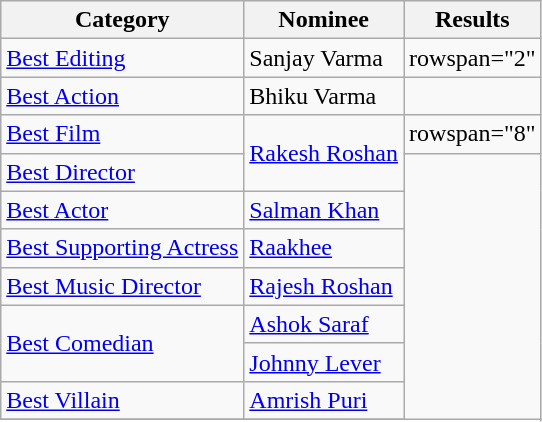<table class="wikitable">
<tr>
<th>Category</th>
<th>Nominee</th>
<th>Results</th>
</tr>
<tr>
<td><a href='#'>Best Editing</a></td>
<td>Sanjay Varma</td>
<td>rowspan="2"</td>
</tr>
<tr>
<td><a href='#'>Best Action</a></td>
<td>Bhiku Varma</td>
</tr>
<tr>
<td><a href='#'>Best Film</a></td>
<td rowspan="2"><a href='#'>Rakesh Roshan</a></td>
<td>rowspan="8"</td>
</tr>
<tr>
<td><a href='#'>Best Director</a></td>
</tr>
<tr>
<td><a href='#'>Best Actor</a></td>
<td><a href='#'>Salman Khan</a></td>
</tr>
<tr>
<td><a href='#'>Best Supporting Actress</a></td>
<td><a href='#'>Raakhee</a></td>
</tr>
<tr>
<td><a href='#'>Best Music Director</a></td>
<td><a href='#'>Rajesh Roshan</a></td>
</tr>
<tr>
<td rowspan="2"><a href='#'>Best Comedian</a></td>
<td><a href='#'>Ashok Saraf</a></td>
</tr>
<tr>
<td><a href='#'>Johnny Lever</a></td>
</tr>
<tr>
<td><a href='#'>Best Villain</a></td>
<td><a href='#'>Amrish Puri</a></td>
</tr>
<tr>
</tr>
</table>
